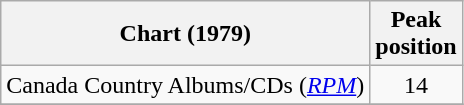<table class="wikitable sortable">
<tr>
<th align="left">Chart (1979)</th>
<th align="center">Peak<br>position</th>
</tr>
<tr>
<td align="left">Canada Country Albums/CDs (<em><a href='#'>RPM</a></em>)</td>
<td align="center">14</td>
</tr>
<tr>
</tr>
</table>
